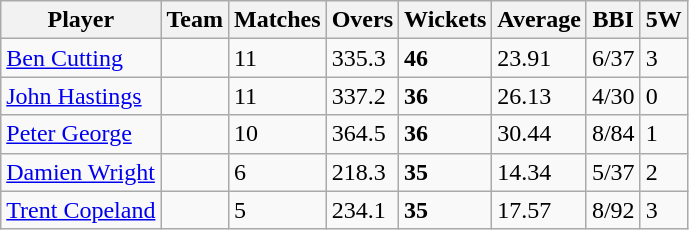<table class="wikitable">
<tr>
<th>Player</th>
<th>Team</th>
<th>Matches</th>
<th>Overs</th>
<th>Wickets</th>
<th>Average</th>
<th>BBI</th>
<th>5W</th>
</tr>
<tr>
<td><a href='#'>Ben Cutting</a></td>
<td></td>
<td>11</td>
<td>335.3</td>
<td><strong>46</strong></td>
<td>23.91</td>
<td>6/37</td>
<td>3</td>
</tr>
<tr>
<td><a href='#'>John Hastings</a></td>
<td></td>
<td>11</td>
<td>337.2</td>
<td><strong>36</strong></td>
<td>26.13</td>
<td>4/30</td>
<td>0</td>
</tr>
<tr>
<td><a href='#'>Peter George</a></td>
<td></td>
<td>10</td>
<td>364.5</td>
<td><strong>36</strong></td>
<td>30.44</td>
<td>8/84</td>
<td>1</td>
</tr>
<tr>
<td><a href='#'>Damien Wright</a></td>
<td></td>
<td>6</td>
<td>218.3</td>
<td><strong>35</strong></td>
<td>14.34</td>
<td>5/37</td>
<td>2</td>
</tr>
<tr>
<td><a href='#'>Trent Copeland</a></td>
<td></td>
<td>5</td>
<td>234.1</td>
<td><strong>35</strong></td>
<td>17.57</td>
<td>8/92</td>
<td>3</td>
</tr>
</table>
